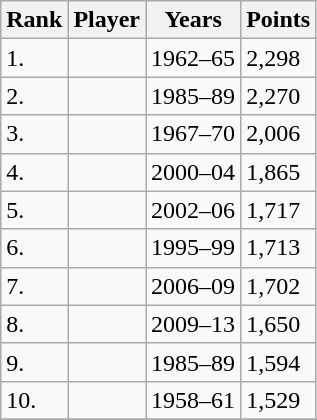<table class="wikitable sortable">
<tr>
<th>Rank</th>
<th>Player</th>
<th>Years</th>
<th>Points</th>
</tr>
<tr>
<td>1.</td>
<td></td>
<td>1962–65</td>
<td>2,298</td>
</tr>
<tr>
<td>2.</td>
<td></td>
<td>1985–89</td>
<td>2,270</td>
</tr>
<tr>
<td>3.</td>
<td></td>
<td>1967–70</td>
<td>2,006</td>
</tr>
<tr>
<td>4.</td>
<td></td>
<td>2000–04</td>
<td>1,865</td>
</tr>
<tr>
<td>5.</td>
<td></td>
<td>2002–06</td>
<td>1,717</td>
</tr>
<tr>
<td>6.</td>
<td></td>
<td>1995–99</td>
<td>1,713</td>
</tr>
<tr>
<td>7.</td>
<td></td>
<td>2006–09</td>
<td>1,702</td>
</tr>
<tr>
<td>8.</td>
<td></td>
<td>2009–13</td>
<td>1,650</td>
</tr>
<tr>
<td>9.</td>
<td></td>
<td>1985–89</td>
<td>1,594</td>
</tr>
<tr>
<td>10.</td>
<td></td>
<td>1958–61</td>
<td>1,529</td>
</tr>
<tr>
</tr>
</table>
